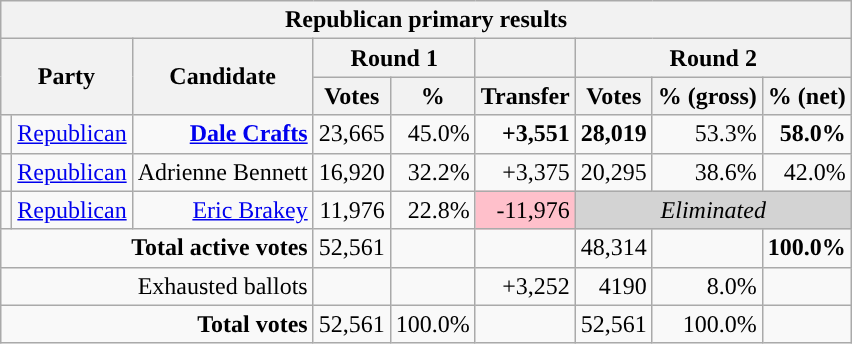<table class="wikitable">
<tr>
<th colspan="12">Republican primary results</th>
</tr>
<tr>
<th colspan="2" rowspan="2">Party</th>
<th rowspan="2">Candidate</th>
<th colspan="2">Round 1</th>
<th></th>
<th colspan="3">Round 2</th>
</tr>
<tr>
<th>Votes</th>
<th>%</th>
<th>Transfer</th>
<th>Votes</th>
<th>% (gross)</th>
<th>% (net)</th>
</tr>
<tr align=right>
<td style="background-color:"></td>
<td><a href='#'>Republican</a></td>
<td><strong><a href='#'>Dale Crafts</a></strong></td>
<td>23,665</td>
<td>45.0%</td>
<td><strong>+3,551</strong></td>
<td><strong>28,019</strong></td>
<td>53.3%</td>
<td><strong>58.0%</strong></td>
</tr>
<tr align=right>
<td style="background-color:"></td>
<td><a href='#'>Republican</a></td>
<td>Adrienne Bennett</td>
<td>16,920</td>
<td>32.2%</td>
<td>+3,375</td>
<td>20,295</td>
<td>38.6%</td>
<td 100%>42.0%</td>
</tr>
<tr align=right>
<td style="background-color:"></td>
<td><a href='#'>Republican</a></td>
<td><a href='#'>Eric Brakey</a></td>
<td>11,976</td>
<td>22.8%</td>
<td bgcolor="pink">-11,976</td>
<td colspan=3 bgcolor=lightgray align=center><em>Eliminated</em></td>
</tr>
<tr align=right>
<td colspan="3" align="right"><strong>Total active votes</strong></td>
<td>52,561</td>
<td></td>
<td></td>
<td>48,314</td>
<td></td>
<td><strong>100.0%</strong></td>
</tr>
<tr align=right>
<td colspan="3" align="right">Exhausted ballots</td>
<td></td>
<td></td>
<td>+3,252</td>
<td>4190</td>
<td>8.0%</td>
<td></td>
</tr>
<tr align=right>
<td colspan="3" align="right"><strong>Total votes</strong></td>
<td>52,561</td>
<td>100.0%</td>
<td></td>
<td>52,561</td>
<td>100.0%</td>
<td></td>
</tr>
</table>
